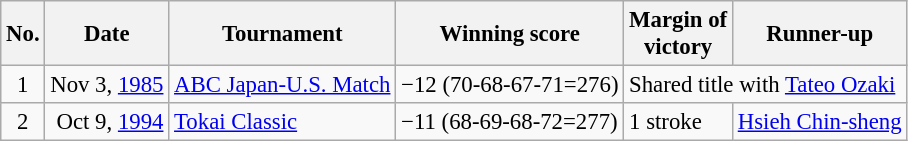<table class="wikitable" style="font-size:95%;">
<tr>
<th>No.</th>
<th>Date</th>
<th>Tournament</th>
<th>Winning score</th>
<th>Margin of<br>victory</th>
<th>Runner-up</th>
</tr>
<tr>
<td align=center>1</td>
<td align=right>Nov 3, <a href='#'>1985</a></td>
<td><a href='#'>ABC Japan-U.S. Match</a></td>
<td>−12 (70-68-67-71=276)</td>
<td colspan=2>Shared title with  <a href='#'>Tateo Ozaki</a></td>
</tr>
<tr>
<td align=center>2</td>
<td align=right>Oct 9, <a href='#'>1994</a></td>
<td><a href='#'>Tokai Classic</a></td>
<td>−11 (68-69-68-72=277)</td>
<td>1 stroke</td>
<td> <a href='#'>Hsieh Chin-sheng</a></td>
</tr>
</table>
